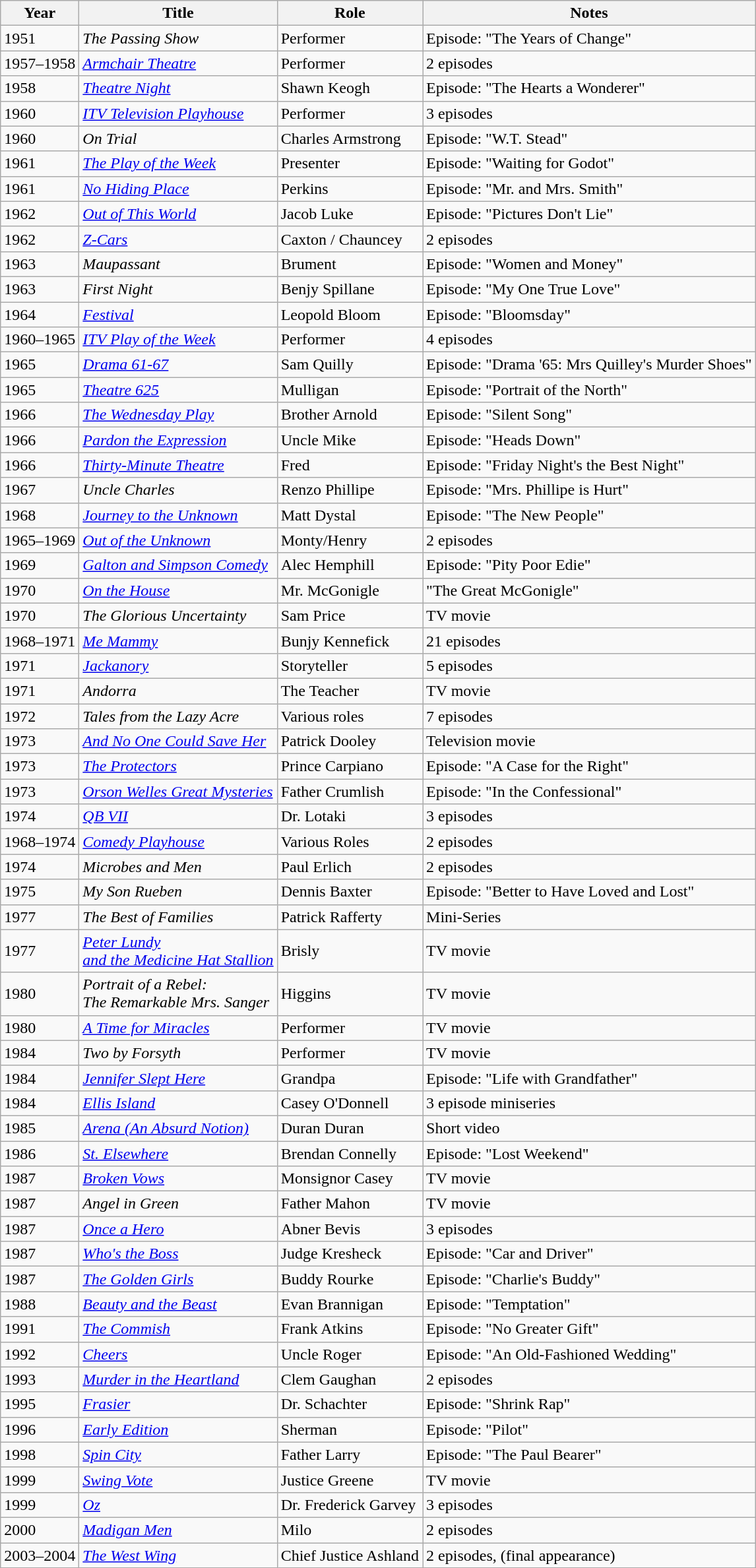<table class = "wikitable sortable">
<tr>
<th>Year</th>
<th>Title</th>
<th>Role</th>
<th>Notes</th>
</tr>
<tr>
<td>1951</td>
<td><em>The Passing Show</em></td>
<td>Performer</td>
<td>Episode: "The Years of Change"</td>
</tr>
<tr>
<td>1957–1958</td>
<td><em><a href='#'>Armchair Theatre</a></em></td>
<td>Performer</td>
<td>2 episodes</td>
</tr>
<tr>
<td>1958</td>
<td><em><a href='#'>Theatre Night</a></em></td>
<td>Shawn Keogh</td>
<td>Episode: "The Hearts a Wonderer"</td>
</tr>
<tr>
<td>1960</td>
<td><em><a href='#'>ITV Television Playhouse</a></em></td>
<td>Performer</td>
<td>3 episodes</td>
</tr>
<tr>
<td>1960</td>
<td><em>On Trial</em></td>
<td>Charles Armstrong</td>
<td>Episode: "W.T. Stead"</td>
</tr>
<tr>
<td>1961</td>
<td><em><a href='#'>The Play of the Week</a></em></td>
<td>Presenter</td>
<td>Episode: "Waiting for Godot"</td>
</tr>
<tr>
<td>1961</td>
<td><em><a href='#'>No Hiding Place</a></em></td>
<td>Perkins</td>
<td>Episode: "Mr. and Mrs. Smith"</td>
</tr>
<tr>
<td>1962</td>
<td><em><a href='#'>Out of This World</a></em></td>
<td>Jacob Luke</td>
<td>Episode: "Pictures Don't Lie"</td>
</tr>
<tr>
<td>1962</td>
<td><em><a href='#'>Z-Cars</a></em></td>
<td>Caxton / Chauncey</td>
<td>2 episodes</td>
</tr>
<tr>
<td>1963</td>
<td><em>Maupassant</em></td>
<td>Brument</td>
<td>Episode: "Women and Money"</td>
</tr>
<tr>
<td>1963</td>
<td><em>First Night</em></td>
<td>Benjy Spillane</td>
<td>Episode: "My One True Love"</td>
</tr>
<tr>
<td>1964</td>
<td><em><a href='#'>Festival</a></em></td>
<td>Leopold Bloom</td>
<td>Episode: "Bloomsday"</td>
</tr>
<tr>
<td>1960–1965</td>
<td><em><a href='#'>ITV Play of the Week</a></em></td>
<td>Performer</td>
<td>4 episodes</td>
</tr>
<tr>
<td>1965</td>
<td><em><a href='#'>Drama 61-67</a></em></td>
<td>Sam Quilly</td>
<td>Episode: "Drama '65: Mrs Quilley's Murder Shoes"</td>
</tr>
<tr>
<td>1965</td>
<td><em><a href='#'>Theatre 625</a></em></td>
<td>Mulligan</td>
<td>Episode: "Portrait of the North"</td>
</tr>
<tr>
<td>1966</td>
<td><em><a href='#'>The Wednesday Play</a></em></td>
<td>Brother Arnold</td>
<td>Episode: "Silent Song"</td>
</tr>
<tr>
<td>1966</td>
<td><em><a href='#'>Pardon the Expression</a></em></td>
<td>Uncle Mike</td>
<td>Episode: "Heads Down"</td>
</tr>
<tr>
<td>1966</td>
<td><em><a href='#'>Thirty-Minute Theatre</a></em></td>
<td>Fred</td>
<td>Episode: "Friday Night's the Best Night"</td>
</tr>
<tr>
<td>1967</td>
<td><em>Uncle Charles</em></td>
<td>Renzo Phillipe</td>
<td>Episode: "Mrs. Phillipe is Hurt"</td>
</tr>
<tr>
<td>1968</td>
<td><em><a href='#'>Journey to the Unknown</a></em></td>
<td>Matt Dystal</td>
<td>Episode: "The New People"</td>
</tr>
<tr>
<td>1965–1969</td>
<td><em><a href='#'>Out of the Unknown</a></em></td>
<td>Monty/Henry</td>
<td>2 episodes</td>
</tr>
<tr>
<td>1969</td>
<td><em><a href='#'>Galton and Simpson Comedy</a></em></td>
<td>Alec Hemphill</td>
<td>Episode: "Pity Poor Edie"</td>
</tr>
<tr>
<td>1970</td>
<td><em><a href='#'>On the House</a></em></td>
<td>Mr. McGonigle</td>
<td>"The Great McGonigle"</td>
</tr>
<tr>
<td>1970</td>
<td><em>The Glorious Uncertainty</em></td>
<td>Sam Price</td>
<td>TV movie</td>
</tr>
<tr>
<td>1968–1971</td>
<td><em><a href='#'>Me Mammy</a></em></td>
<td>Bunjy Kennefick</td>
<td>21 episodes</td>
</tr>
<tr>
<td>1971</td>
<td><em><a href='#'>Jackanory</a></em></td>
<td>Storyteller</td>
<td>5 episodes</td>
</tr>
<tr>
<td>1971</td>
<td><em>Andorra</em></td>
<td>The Teacher</td>
<td>TV movie</td>
</tr>
<tr>
<td>1972</td>
<td><em>Tales from the Lazy Acre</em></td>
<td>Various roles</td>
<td>7 episodes</td>
</tr>
<tr>
<td>1973</td>
<td><em><a href='#'>And No One Could Save Her</a></em></td>
<td>Patrick Dooley</td>
<td>Television movie</td>
</tr>
<tr>
<td>1973</td>
<td><em><a href='#'>The Protectors</a></em></td>
<td>Prince Carpiano</td>
<td>Episode: "A Case for the Right"</td>
</tr>
<tr>
<td>1973</td>
<td><em><a href='#'>Orson Welles Great Mysteries</a></em></td>
<td>Father Crumlish</td>
<td>Episode: "In the Confessional"</td>
</tr>
<tr>
<td>1974</td>
<td><em><a href='#'>QB VII</a></em></td>
<td>Dr. Lotaki</td>
<td>3 episodes</td>
</tr>
<tr>
<td>1968–1974</td>
<td><em><a href='#'>Comedy Playhouse</a></em></td>
<td>Various Roles</td>
<td>2 episodes</td>
</tr>
<tr>
<td>1974</td>
<td><em>Microbes and Men</em></td>
<td>Paul Erlich</td>
<td>2 episodes</td>
</tr>
<tr>
<td>1975</td>
<td><em>My Son Rueben</em></td>
<td>Dennis Baxter</td>
<td>Episode: "Better to Have Loved and Lost"</td>
</tr>
<tr>
<td>1977</td>
<td><em>The Best of Families</em></td>
<td>Patrick Rafferty</td>
<td>Mini-Series</td>
</tr>
<tr>
<td>1977</td>
<td><em><a href='#'>Peter Lundy <br>and the Medicine Hat Stallion</a></em></td>
<td>Brisly</td>
<td>TV movie</td>
</tr>
<tr>
<td>1980</td>
<td><em>Portrait of a Rebel: <br>The Remarkable Mrs. Sanger</em></td>
<td>Higgins</td>
<td>TV movie</td>
</tr>
<tr>
<td>1980</td>
<td><em><a href='#'>A Time for Miracles</a></em></td>
<td>Performer</td>
<td>TV movie</td>
</tr>
<tr>
<td>1984</td>
<td><em>Two by Forsyth</em></td>
<td>Performer</td>
<td>TV movie</td>
</tr>
<tr>
<td>1984</td>
<td><em><a href='#'>Jennifer Slept Here</a></em></td>
<td>Grandpa</td>
<td>Episode: "Life with Grandfather"</td>
</tr>
<tr>
<td>1984</td>
<td><em><a href='#'>Ellis Island</a></em></td>
<td>Casey O'Donnell</td>
<td>3 episode miniseries</td>
</tr>
<tr>
<td>1985</td>
<td><em><a href='#'>Arena (An Absurd Notion)</a></em></td>
<td>Duran Duran</td>
<td>Short video</td>
</tr>
<tr>
<td>1986</td>
<td><em><a href='#'>St. Elsewhere</a></em></td>
<td>Brendan Connelly</td>
<td>Episode: "Lost Weekend"</td>
</tr>
<tr>
<td>1987</td>
<td><em><a href='#'>Broken Vows</a></em></td>
<td>Monsignor Casey</td>
<td>TV movie</td>
</tr>
<tr>
<td>1987</td>
<td><em>Angel in Green</em></td>
<td>Father Mahon</td>
<td>TV movie</td>
</tr>
<tr>
<td>1987</td>
<td><em><a href='#'>Once a Hero</a></em></td>
<td>Abner Bevis</td>
<td>3 episodes</td>
</tr>
<tr>
<td>1987</td>
<td><em><a href='#'>Who's the Boss</a></em></td>
<td>Judge Kresheck</td>
<td>Episode: "Car and Driver"</td>
</tr>
<tr>
<td>1987</td>
<td><em><a href='#'>The Golden Girls</a></em></td>
<td>Buddy Rourke</td>
<td>Episode: "Charlie's Buddy"</td>
</tr>
<tr>
<td>1988</td>
<td><em><a href='#'>Beauty and the Beast</a></em></td>
<td>Evan Brannigan</td>
<td>Episode: "Temptation"</td>
</tr>
<tr>
<td>1991</td>
<td><em><a href='#'>The Commish</a></em></td>
<td>Frank Atkins</td>
<td>Episode: "No Greater Gift"</td>
</tr>
<tr>
<td>1992</td>
<td><em><a href='#'>Cheers</a></em></td>
<td>Uncle Roger</td>
<td>Episode: "An Old-Fashioned Wedding"</td>
</tr>
<tr>
<td>1993</td>
<td><em><a href='#'>Murder in the Heartland</a></em></td>
<td>Clem Gaughan</td>
<td>2 episodes</td>
</tr>
<tr>
<td>1995</td>
<td><em><a href='#'>Frasier</a></em></td>
<td>Dr. Schachter</td>
<td>Episode: "Shrink Rap"</td>
</tr>
<tr>
<td>1996</td>
<td><em><a href='#'>Early Edition</a></em></td>
<td>Sherman</td>
<td>Episode: "Pilot"</td>
</tr>
<tr>
<td>1998</td>
<td><em><a href='#'>Spin City</a></em></td>
<td>Father Larry</td>
<td>Episode: "The Paul Bearer"</td>
</tr>
<tr>
<td>1999</td>
<td><em><a href='#'>Swing Vote</a></em></td>
<td>Justice Greene</td>
<td>TV movie</td>
</tr>
<tr>
<td>1999</td>
<td><em><a href='#'>Oz</a></em></td>
<td>Dr. Frederick Garvey</td>
<td>3 episodes</td>
</tr>
<tr>
<td>2000</td>
<td><em><a href='#'>Madigan Men</a></em></td>
<td>Milo</td>
<td>2 episodes</td>
</tr>
<tr>
<td>2003–2004</td>
<td><em><a href='#'>The West Wing</a></em></td>
<td>Chief Justice Ashland</td>
<td>2 episodes, (final appearance)</td>
</tr>
</table>
